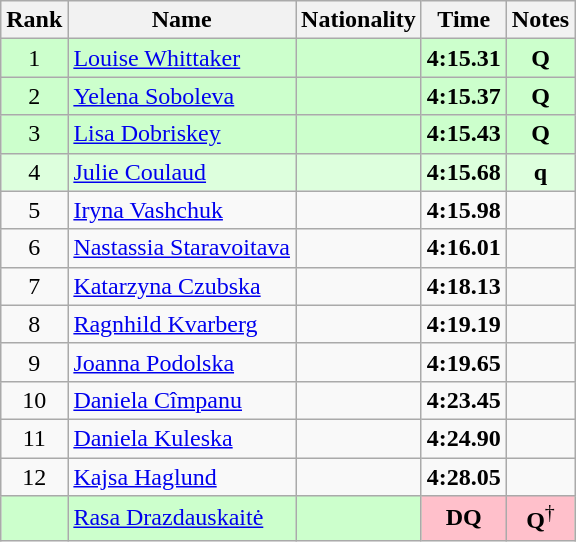<table class="wikitable sortable" style="text-align:center">
<tr>
<th>Rank</th>
<th>Name</th>
<th>Nationality</th>
<th>Time</th>
<th>Notes</th>
</tr>
<tr bgcolor=ccffcc>
<td>1</td>
<td align=left><a href='#'>Louise Whittaker</a></td>
<td align=left></td>
<td><strong>4:15.31</strong></td>
<td><strong>Q</strong></td>
</tr>
<tr bgcolor=ccffcc>
<td>2</td>
<td align=left><a href='#'>Yelena Soboleva</a></td>
<td align=left></td>
<td><strong>4:15.37</strong></td>
<td><strong>Q</strong></td>
</tr>
<tr bgcolor=ccffcc>
<td>3</td>
<td align=left><a href='#'>Lisa Dobriskey</a></td>
<td align=left></td>
<td><strong>4:15.43</strong></td>
<td><strong>Q</strong></td>
</tr>
<tr bgcolor=ddffdd>
<td>4</td>
<td align=left><a href='#'>Julie Coulaud</a></td>
<td align=left></td>
<td><strong>4:15.68</strong></td>
<td><strong>q</strong></td>
</tr>
<tr>
<td>5</td>
<td align=left><a href='#'>Iryna Vashchuk</a></td>
<td align=left></td>
<td><strong>4:15.98</strong></td>
<td></td>
</tr>
<tr>
<td>6</td>
<td align=left><a href='#'>Nastassia Staravoitava</a></td>
<td align=left></td>
<td><strong>4:16.01</strong></td>
<td></td>
</tr>
<tr>
<td>7</td>
<td align=left><a href='#'>Katarzyna Czubska</a></td>
<td align=left></td>
<td><strong>4:18.13</strong></td>
<td></td>
</tr>
<tr>
<td>8</td>
<td align=left><a href='#'>Ragnhild Kvarberg</a></td>
<td align=left></td>
<td><strong>4:19.19</strong></td>
<td></td>
</tr>
<tr>
<td>9</td>
<td align=left><a href='#'>Joanna Podolska</a></td>
<td align=left></td>
<td><strong>4:19.65</strong></td>
<td></td>
</tr>
<tr>
<td>10</td>
<td align=left><a href='#'>Daniela Cîmpanu</a></td>
<td align=left></td>
<td><strong>4:23.45</strong></td>
<td></td>
</tr>
<tr>
<td>11</td>
<td align=left><a href='#'>Daniela Kuleska</a></td>
<td align=left></td>
<td><strong>4:24.90</strong></td>
<td></td>
</tr>
<tr>
<td>12</td>
<td align=left><a href='#'>Kajsa Haglund</a></td>
<td align=left></td>
<td><strong>4:28.05</strong></td>
<td></td>
</tr>
<tr bgcolor=ccffcc>
<td></td>
<td align=left><a href='#'>Rasa Drazdauskaitė</a></td>
<td align=left></td>
<td bgcolor=pink><strong>DQ</strong></td>
<td bgcolor=pink><strong>Q</strong><sup>†</sup></td>
</tr>
</table>
